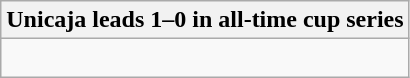<table class="wikitable collapsible collapsed">
<tr>
<th>Unicaja leads 1–0 in all-time cup series</th>
</tr>
<tr>
<td><br></td>
</tr>
</table>
